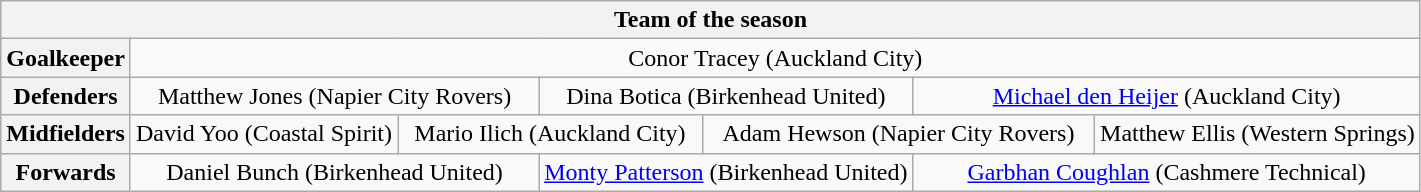<table class="wikitable" style="text-align:center">
<tr>
<th colspan="13">Team of the season</th>
</tr>
<tr>
<th>Goalkeeper</th>
<td colspan="12"> Conor Tracey (Auckland City)</td>
</tr>
<tr>
<th>Defenders</th>
<td colspan="4"> Matthew Jones (Napier City Rovers)</td>
<td colspan="4"> Dina Botica (Birkenhead United)</td>
<td colspan="4"> <a href='#'>Michael den Heijer</a> (Auckland City)</td>
</tr>
<tr>
<th>Midfielders</th>
<td colspan="3"> David Yoo (Coastal Spirit)</td>
<td colspan="3"> Mario Ilich (Auckland City)</td>
<td colspan="3"> Adam Hewson (Napier City Rovers)</td>
<td colspan="3"> Matthew Ellis (Western Springs)</td>
</tr>
<tr>
<th>Forwards</th>
<td colspan="4"> Daniel Bunch (Birkenhead United)</td>
<td colspan="4"> <a href='#'>Monty Patterson</a> (Birkenhead United)</td>
<td colspan="4"> <a href='#'>Garbhan Coughlan</a> (Cashmere Technical)</td>
</tr>
</table>
